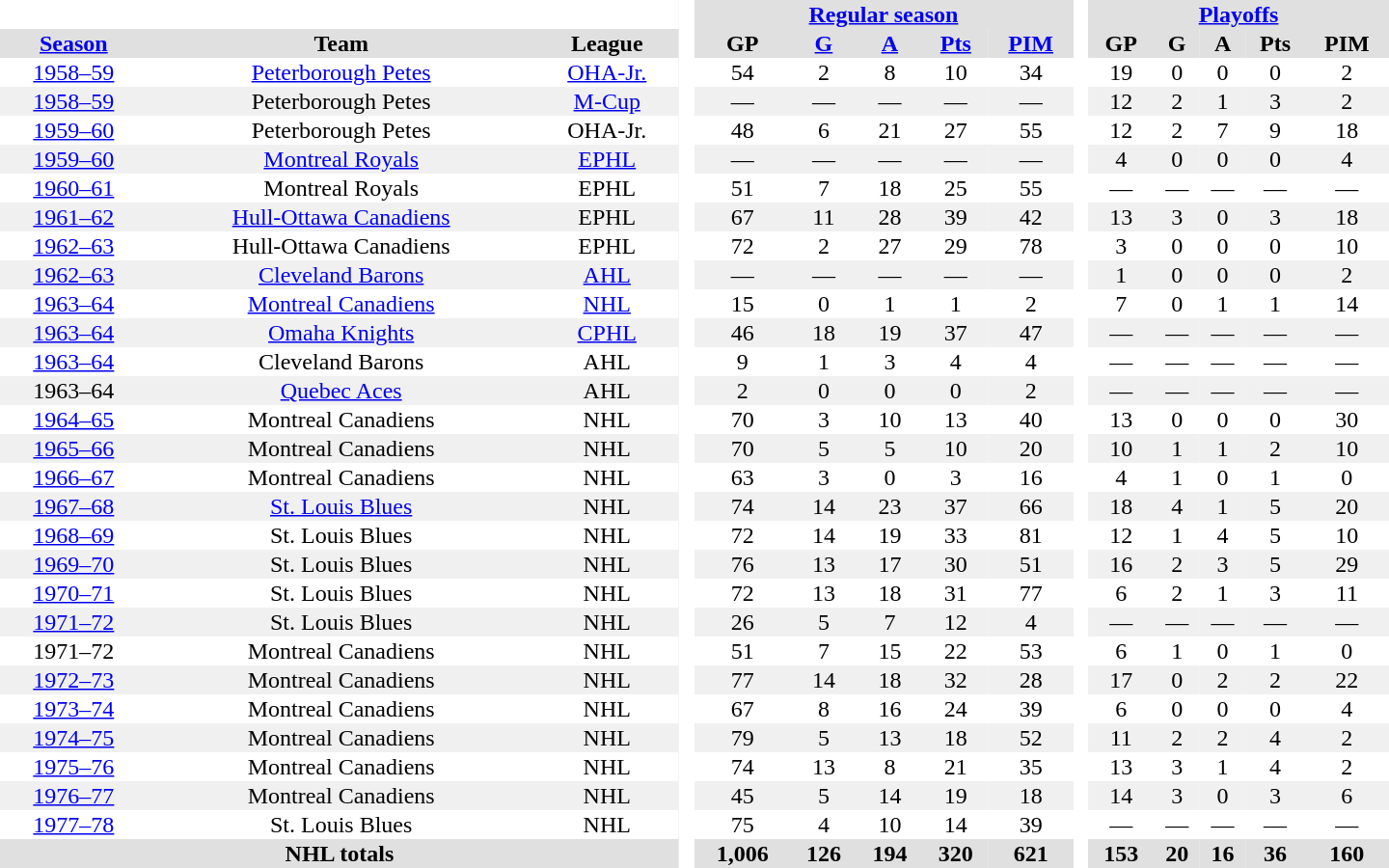<table border="0" cellpadding="1" cellspacing="0" style="text-align:center; width:60em">
<tr bgcolor="#e0e0e0">
<th colspan="3" bgcolor="#ffffff"> </th>
<th rowspan="99" bgcolor="#ffffff"> </th>
<th colspan="5"><a href='#'>Regular season</a></th>
<th rowspan="99" bgcolor="#ffffff"> </th>
<th colspan="5"><a href='#'>Playoffs</a></th>
</tr>
<tr bgcolor="#e0e0e0">
<th><a href='#'>Season</a></th>
<th>Team</th>
<th>League</th>
<th>GP</th>
<th><a href='#'>G</a></th>
<th><a href='#'>A</a></th>
<th><a href='#'>Pts</a></th>
<th><a href='#'>PIM</a></th>
<th>GP</th>
<th>G</th>
<th>A</th>
<th>Pts</th>
<th>PIM</th>
</tr>
<tr>
<td><a href='#'>1958–59</a></td>
<td><a href='#'>Peterborough Petes</a></td>
<td><a href='#'>OHA-Jr.</a></td>
<td>54</td>
<td>2</td>
<td>8</td>
<td>10</td>
<td>34</td>
<td>19</td>
<td>0</td>
<td>0</td>
<td>0</td>
<td>2</td>
</tr>
<tr bgcolor="#f0f0f0">
<td><a href='#'>1958–59</a></td>
<td>Peterborough Petes</td>
<td><a href='#'>M-Cup</a></td>
<td>—</td>
<td>—</td>
<td>—</td>
<td>—</td>
<td>—</td>
<td>12</td>
<td>2</td>
<td>1</td>
<td>3</td>
<td>2</td>
</tr>
<tr>
<td><a href='#'>1959–60</a></td>
<td>Peterborough Petes</td>
<td>OHA-Jr.</td>
<td>48</td>
<td>6</td>
<td>21</td>
<td>27</td>
<td>55</td>
<td>12</td>
<td>2</td>
<td>7</td>
<td>9</td>
<td>18</td>
</tr>
<tr bgcolor="#f0f0f0">
<td><a href='#'>1959–60</a></td>
<td><a href='#'>Montreal Royals</a></td>
<td><a href='#'>EPHL</a></td>
<td>—</td>
<td>—</td>
<td>—</td>
<td>—</td>
<td>—</td>
<td>4</td>
<td>0</td>
<td>0</td>
<td>0</td>
<td>4</td>
</tr>
<tr>
<td><a href='#'>1960–61</a></td>
<td>Montreal Royals</td>
<td>EPHL</td>
<td>51</td>
<td>7</td>
<td>18</td>
<td>25</td>
<td>55</td>
<td>—</td>
<td>—</td>
<td>—</td>
<td>—</td>
<td>—</td>
</tr>
<tr bgcolor="#f0f0f0">
<td><a href='#'>1961–62</a></td>
<td><a href='#'>Hull-Ottawa Canadiens</a></td>
<td>EPHL</td>
<td>67</td>
<td>11</td>
<td>28</td>
<td>39</td>
<td>42</td>
<td>13</td>
<td>3</td>
<td>0</td>
<td>3</td>
<td>18</td>
</tr>
<tr>
<td><a href='#'>1962–63</a></td>
<td>Hull-Ottawa Canadiens</td>
<td>EPHL</td>
<td>72</td>
<td>2</td>
<td>27</td>
<td>29</td>
<td>78</td>
<td>3</td>
<td>0</td>
<td>0</td>
<td>0</td>
<td>10</td>
</tr>
<tr bgcolor="#f0f0f0">
<td><a href='#'>1962–63</a></td>
<td><a href='#'>Cleveland Barons</a></td>
<td><a href='#'>AHL</a></td>
<td>—</td>
<td>—</td>
<td>—</td>
<td>—</td>
<td>—</td>
<td>1</td>
<td>0</td>
<td>0</td>
<td>0</td>
<td>2</td>
</tr>
<tr>
<td><a href='#'>1963–64</a></td>
<td><a href='#'>Montreal Canadiens</a></td>
<td><a href='#'>NHL</a></td>
<td>15</td>
<td>0</td>
<td>1</td>
<td>1</td>
<td>2</td>
<td>7</td>
<td>0</td>
<td>1</td>
<td>1</td>
<td>14</td>
</tr>
<tr bgcolor="#f0f0f0">
<td><a href='#'>1963–64</a></td>
<td><a href='#'>Omaha Knights</a></td>
<td><a href='#'>CPHL</a></td>
<td>46</td>
<td>18</td>
<td>19</td>
<td>37</td>
<td>47</td>
<td>—</td>
<td>—</td>
<td>—</td>
<td>—</td>
<td>—</td>
</tr>
<tr>
<td><a href='#'>1963–64</a></td>
<td>Cleveland Barons</td>
<td>AHL</td>
<td>9</td>
<td>1</td>
<td>3</td>
<td>4</td>
<td>4</td>
<td>—</td>
<td>—</td>
<td>—</td>
<td>—</td>
<td>—</td>
</tr>
<tr bgcolor="#f0f0f0">
<td>1963–64</td>
<td><a href='#'>Quebec Aces</a></td>
<td>AHL</td>
<td>2</td>
<td>0</td>
<td>0</td>
<td>0</td>
<td>2</td>
<td>—</td>
<td>—</td>
<td>—</td>
<td>—</td>
<td>—</td>
</tr>
<tr>
<td><a href='#'>1964–65</a></td>
<td>Montreal Canadiens</td>
<td>NHL</td>
<td>70</td>
<td>3</td>
<td>10</td>
<td>13</td>
<td>40</td>
<td>13</td>
<td>0</td>
<td>0</td>
<td>0</td>
<td>30</td>
</tr>
<tr bgcolor="#f0f0f0">
<td><a href='#'>1965–66</a></td>
<td>Montreal Canadiens</td>
<td>NHL</td>
<td>70</td>
<td>5</td>
<td>5</td>
<td>10</td>
<td>20</td>
<td>10</td>
<td>1</td>
<td>1</td>
<td>2</td>
<td>10</td>
</tr>
<tr>
<td><a href='#'>1966–67</a></td>
<td>Montreal Canadiens</td>
<td>NHL</td>
<td>63</td>
<td>3</td>
<td>0</td>
<td>3</td>
<td>16</td>
<td>4</td>
<td>1</td>
<td>0</td>
<td>1</td>
<td>0</td>
</tr>
<tr bgcolor="#f0f0f0">
<td><a href='#'>1967–68</a></td>
<td><a href='#'>St. Louis Blues</a></td>
<td>NHL</td>
<td>74</td>
<td>14</td>
<td>23</td>
<td>37</td>
<td>66</td>
<td>18</td>
<td>4</td>
<td>1</td>
<td>5</td>
<td>20</td>
</tr>
<tr>
<td><a href='#'>1968–69</a></td>
<td>St. Louis Blues</td>
<td>NHL</td>
<td>72</td>
<td>14</td>
<td>19</td>
<td>33</td>
<td>81</td>
<td>12</td>
<td>1</td>
<td>4</td>
<td>5</td>
<td>10</td>
</tr>
<tr bgcolor="#f0f0f0">
<td><a href='#'>1969–70</a></td>
<td>St. Louis Blues</td>
<td>NHL</td>
<td>76</td>
<td>13</td>
<td>17</td>
<td>30</td>
<td>51</td>
<td>16</td>
<td>2</td>
<td>3</td>
<td>5</td>
<td>29</td>
</tr>
<tr>
<td><a href='#'>1970–71</a></td>
<td>St. Louis Blues</td>
<td>NHL</td>
<td>72</td>
<td>13</td>
<td>18</td>
<td>31</td>
<td>77</td>
<td>6</td>
<td>2</td>
<td>1</td>
<td>3</td>
<td>11</td>
</tr>
<tr bgcolor="#f0f0f0">
<td><a href='#'>1971–72</a></td>
<td>St. Louis Blues</td>
<td>NHL</td>
<td>26</td>
<td>5</td>
<td>7</td>
<td>12</td>
<td>4</td>
<td>—</td>
<td>—</td>
<td>—</td>
<td>—</td>
<td>—</td>
</tr>
<tr>
<td>1971–72</td>
<td>Montreal Canadiens</td>
<td>NHL</td>
<td>51</td>
<td>7</td>
<td>15</td>
<td>22</td>
<td>53</td>
<td>6</td>
<td>1</td>
<td>0</td>
<td>1</td>
<td>0</td>
</tr>
<tr bgcolor="#f0f0f0">
<td><a href='#'>1972–73</a></td>
<td>Montreal Canadiens</td>
<td>NHL</td>
<td>77</td>
<td>14</td>
<td>18</td>
<td>32</td>
<td>28</td>
<td>17</td>
<td>0</td>
<td>2</td>
<td>2</td>
<td>22</td>
</tr>
<tr>
<td><a href='#'>1973–74</a></td>
<td>Montreal Canadiens</td>
<td>NHL</td>
<td>67</td>
<td>8</td>
<td>16</td>
<td>24</td>
<td>39</td>
<td>6</td>
<td>0</td>
<td>0</td>
<td>0</td>
<td>4</td>
</tr>
<tr bgcolor="#f0f0f0">
<td><a href='#'>1974–75</a></td>
<td>Montreal Canadiens</td>
<td>NHL</td>
<td>79</td>
<td>5</td>
<td>13</td>
<td>18</td>
<td>52</td>
<td>11</td>
<td>2</td>
<td>2</td>
<td>4</td>
<td>2</td>
</tr>
<tr>
<td><a href='#'>1975–76</a></td>
<td>Montreal Canadiens</td>
<td>NHL</td>
<td>74</td>
<td>13</td>
<td>8</td>
<td>21</td>
<td>35</td>
<td>13</td>
<td>3</td>
<td>1</td>
<td>4</td>
<td>2</td>
</tr>
<tr bgcolor="#f0f0f0">
<td><a href='#'>1976–77</a></td>
<td>Montreal Canadiens</td>
<td>NHL</td>
<td>45</td>
<td>5</td>
<td>14</td>
<td>19</td>
<td>18</td>
<td>14</td>
<td>3</td>
<td>0</td>
<td>3</td>
<td>6</td>
</tr>
<tr>
<td><a href='#'>1977–78</a></td>
<td>St. Louis Blues</td>
<td>NHL</td>
<td>75</td>
<td>4</td>
<td>10</td>
<td>14</td>
<td>39</td>
<td>—</td>
<td>—</td>
<td>—</td>
<td>—</td>
<td>—</td>
</tr>
<tr bgcolor="#e0e0e0">
<th colspan="3">NHL totals</th>
<th>1,006</th>
<th>126</th>
<th>194</th>
<th>320</th>
<th>621</th>
<th>153</th>
<th>20</th>
<th>16</th>
<th>36</th>
<th>160</th>
</tr>
</table>
